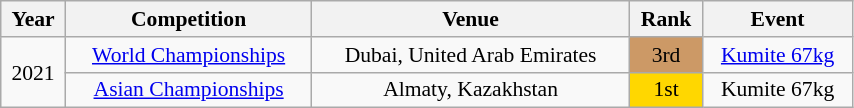<table class="wikitable sortable" width=45% style="font-size:90%; text-align:center;">
<tr>
<th>Year</th>
<th>Competition</th>
<th>Venue</th>
<th>Rank</th>
<th>Event</th>
</tr>
<tr>
<td rowspan=2>2021</td>
<td><a href='#'>World Championships</a></td>
<td>Dubai, United Arab Emirates</td>
<td bgcolor="cc9966">3rd</td>
<td><a href='#'>Kumite 67kg</a></td>
</tr>
<tr>
<td><a href='#'>Asian Championships</a></td>
<td>Almaty, Kazakhstan</td>
<td bgcolor="gold">1st</td>
<td>Kumite 67kg</td>
</tr>
</table>
